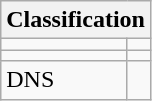<table class="wikitable" font-size: 90%;>
<tr>
<th colspan=2>Classification</th>
</tr>
<tr valign="top">
<td></td>
<td></td>
</tr>
<tr>
<td></td>
<td></td>
</tr>
<tr>
<td>DNS</td>
<td></td>
</tr>
</table>
